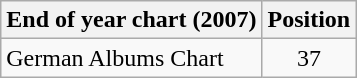<table class="wikitable sortable">
<tr>
<th>End of year chart (2007)</th>
<th style="text-align:center;">Position</th>
</tr>
<tr>
<td>German Albums Chart</td>
<td style="text-align:center;">37</td>
</tr>
</table>
